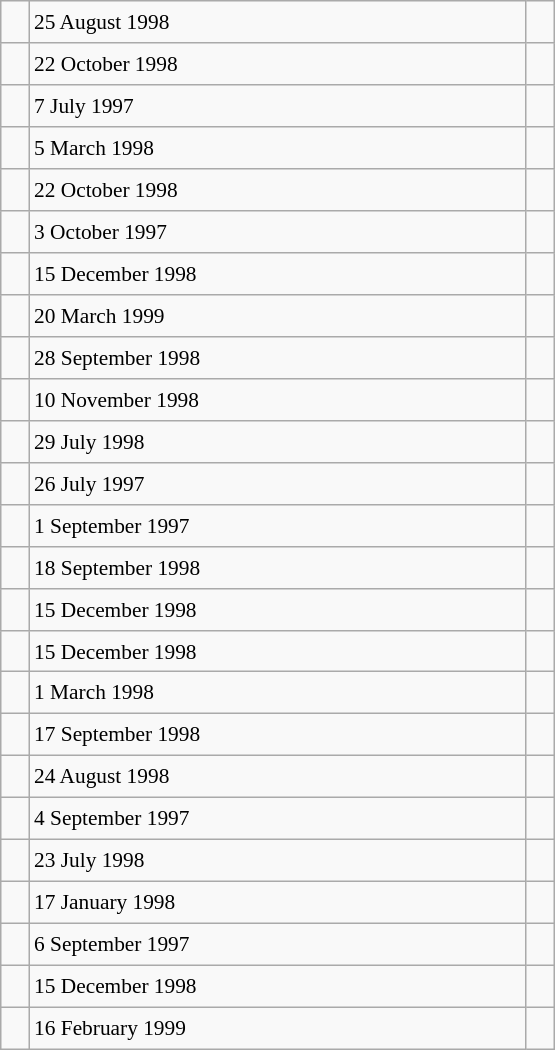<table class="wikitable" style="font-size: 89%; float: left; width: 26em; margin-right: 1em; height: 700px">
<tr>
<td></td>
<td>25 August 1998</td>
<td></td>
</tr>
<tr>
<td></td>
<td>22 October 1998</td>
<td></td>
</tr>
<tr>
<td></td>
<td>7 July 1997</td>
<td></td>
</tr>
<tr>
<td></td>
<td>5 March 1998</td>
<td></td>
</tr>
<tr>
<td></td>
<td>22 October 1998</td>
<td></td>
</tr>
<tr>
<td></td>
<td>3 October 1997</td>
<td></td>
</tr>
<tr>
<td></td>
<td>15 December 1998</td>
<td></td>
</tr>
<tr>
<td></td>
<td>20 March 1999</td>
<td></td>
</tr>
<tr>
<td></td>
<td>28 September 1998</td>
<td></td>
</tr>
<tr>
<td></td>
<td>10 November 1998</td>
<td></td>
</tr>
<tr>
<td></td>
<td>29 July 1998</td>
<td></td>
</tr>
<tr>
<td></td>
<td>26 July 1997</td>
<td></td>
</tr>
<tr>
<td></td>
<td>1 September 1997</td>
<td></td>
</tr>
<tr>
<td></td>
<td>18 September 1998</td>
<td></td>
</tr>
<tr>
<td></td>
<td>15 December 1998</td>
<td></td>
</tr>
<tr>
<td></td>
<td>15 December 1998</td>
<td></td>
</tr>
<tr>
<td></td>
<td>1 March 1998</td>
<td></td>
</tr>
<tr>
<td></td>
<td>17 September 1998</td>
<td></td>
</tr>
<tr>
<td></td>
<td>24 August 1998</td>
<td></td>
</tr>
<tr>
<td></td>
<td>4 September 1997</td>
<td></td>
</tr>
<tr>
<td></td>
<td>23 July 1998</td>
<td></td>
</tr>
<tr>
<td></td>
<td>17 January 1998</td>
<td></td>
</tr>
<tr>
<td></td>
<td>6 September 1997</td>
<td></td>
</tr>
<tr>
<td></td>
<td>15 December 1998</td>
<td></td>
</tr>
<tr>
<td></td>
<td>16 February 1999</td>
<td></td>
</tr>
</table>
